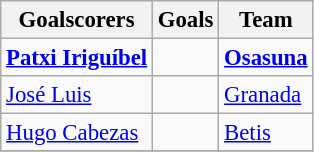<table class="wikitable sortable" style="font-size:95%;">
<tr>
<th>Goalscorers</th>
<th>Goals</th>
<th>Team</th>
</tr>
<tr>
<td> <strong><a href='#'>Patxi Iriguíbel</a> </strong></td>
<td></td>
<td><strong><a href='#'>Osasuna</a></strong></td>
</tr>
<tr>
<td> <a href='#'>José Luis</a></td>
<td></td>
<td><a href='#'>Granada</a></td>
</tr>
<tr>
<td> <a href='#'>Hugo Cabezas</a></td>
<td></td>
<td><a href='#'>Betis</a></td>
</tr>
<tr>
</tr>
</table>
